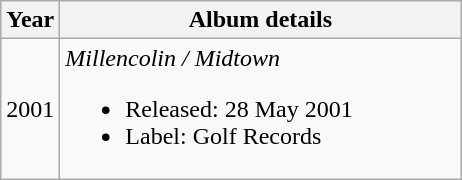<table class="wikitable">
<tr>
<th>Year</th>
<th style="width:260px;">Album details</th>
</tr>
<tr>
<td>2001</td>
<td><em>Millencolin / Midtown</em><br><ul><li>Released: 28 May 2001</li><li>Label: Golf Records</li></ul></td>
</tr>
</table>
